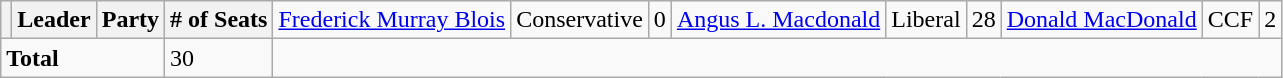<table class="wikitable">
<tr>
<th></th>
<th>Leader</th>
<th>Party</th>
<th># of Seats<br></th>
<td><a href='#'>Frederick Murray Blois</a></td>
<td>Conservative</td>
<td>0<br></td>
<td><a href='#'>Angus L. Macdonald</a></td>
<td>Liberal</td>
<td>28<br></td>
<td><a href='#'>Donald MacDonald</a></td>
<td>CCF</td>
<td>2</td>
</tr>
<tr>
<td colspan="3"><strong>Total</strong></td>
<td>30</td>
</tr>
</table>
